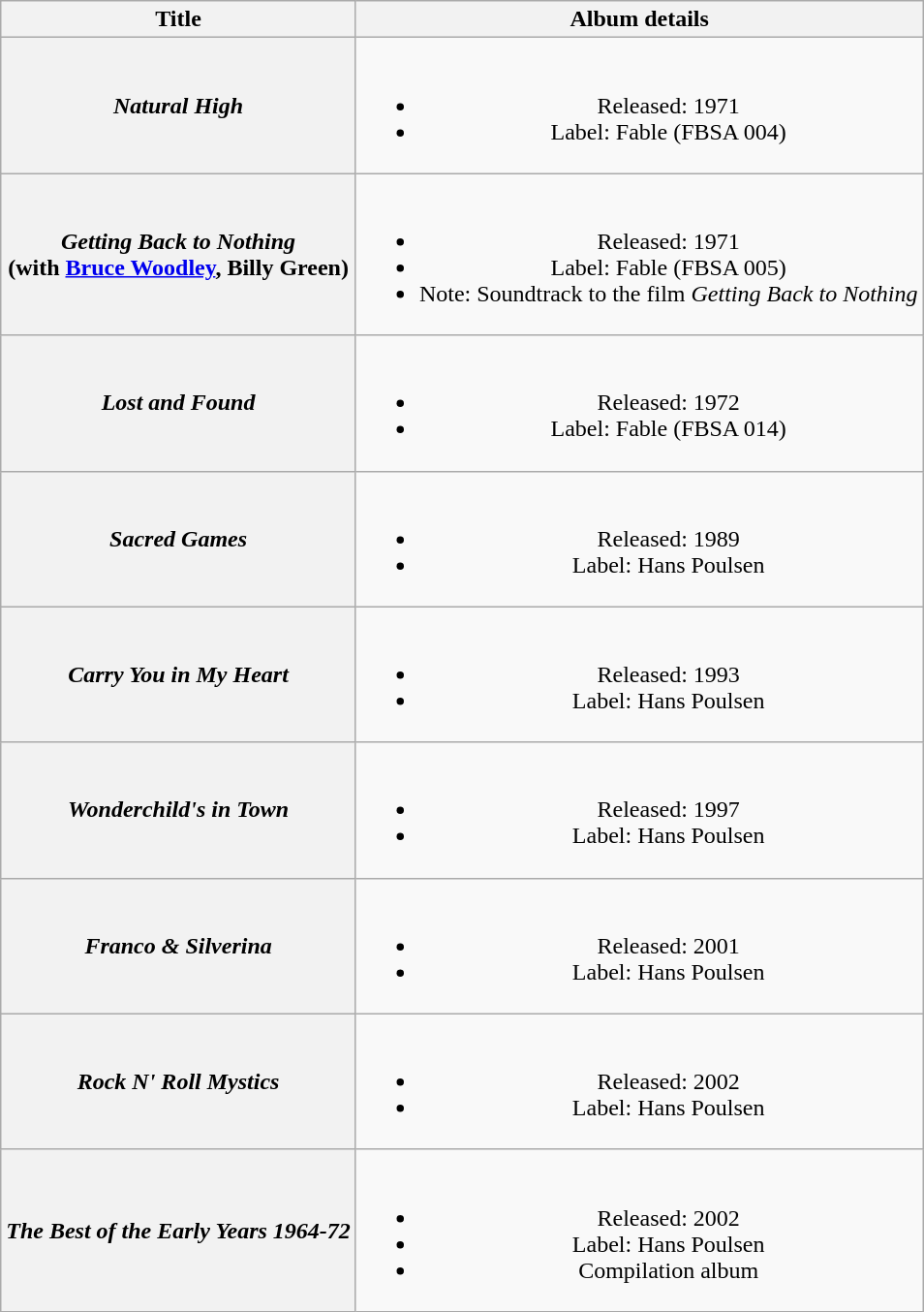<table class="wikitable plainrowheaders" style="text-align:center;" border="1">
<tr>
<th>Title</th>
<th>Album details</th>
</tr>
<tr>
<th scope="row"><em>Natural High</em></th>
<td><br><ul><li>Released: 1971</li><li>Label: Fable (FBSA 004)</li></ul></td>
</tr>
<tr>
<th scope="row"><em>Getting Back to Nothing</em> <br>(with <a href='#'>Bruce Woodley</a>, Billy Green)</th>
<td><br><ul><li>Released: 1971</li><li>Label: Fable (FBSA 005)</li><li>Note: Soundtrack to the film <em>Getting Back to Nothing</em></li></ul></td>
</tr>
<tr>
<th scope="row"><em>Lost and Found</em></th>
<td><br><ul><li>Released: 1972</li><li>Label: Fable (FBSA 014)</li></ul></td>
</tr>
<tr>
<th scope="row"><em>Sacred Games </em></th>
<td><br><ul><li>Released: 1989</li><li>Label: Hans Poulsen</li></ul></td>
</tr>
<tr>
<th scope="row"><em>Carry You in My Heart</em></th>
<td><br><ul><li>Released: 1993</li><li>Label: Hans Poulsen</li></ul></td>
</tr>
<tr>
<th scope="row"><em>Wonderchild's in Town</em></th>
<td><br><ul><li>Released: 1997</li><li>Label: Hans Poulsen</li></ul></td>
</tr>
<tr>
<th scope="row"><em>Franco & Silverina </em></th>
<td><br><ul><li>Released: 2001</li><li>Label: Hans Poulsen</li></ul></td>
</tr>
<tr>
<th scope="row"><em>Rock N' Roll Mystics</em></th>
<td><br><ul><li>Released: 2002</li><li>Label: Hans Poulsen</li></ul></td>
</tr>
<tr>
<th scope="row"><em>The Best of the Early Years 1964-72</em></th>
<td><br><ul><li>Released: 2002</li><li>Label: Hans Poulsen</li><li>Compilation album</li></ul></td>
</tr>
</table>
